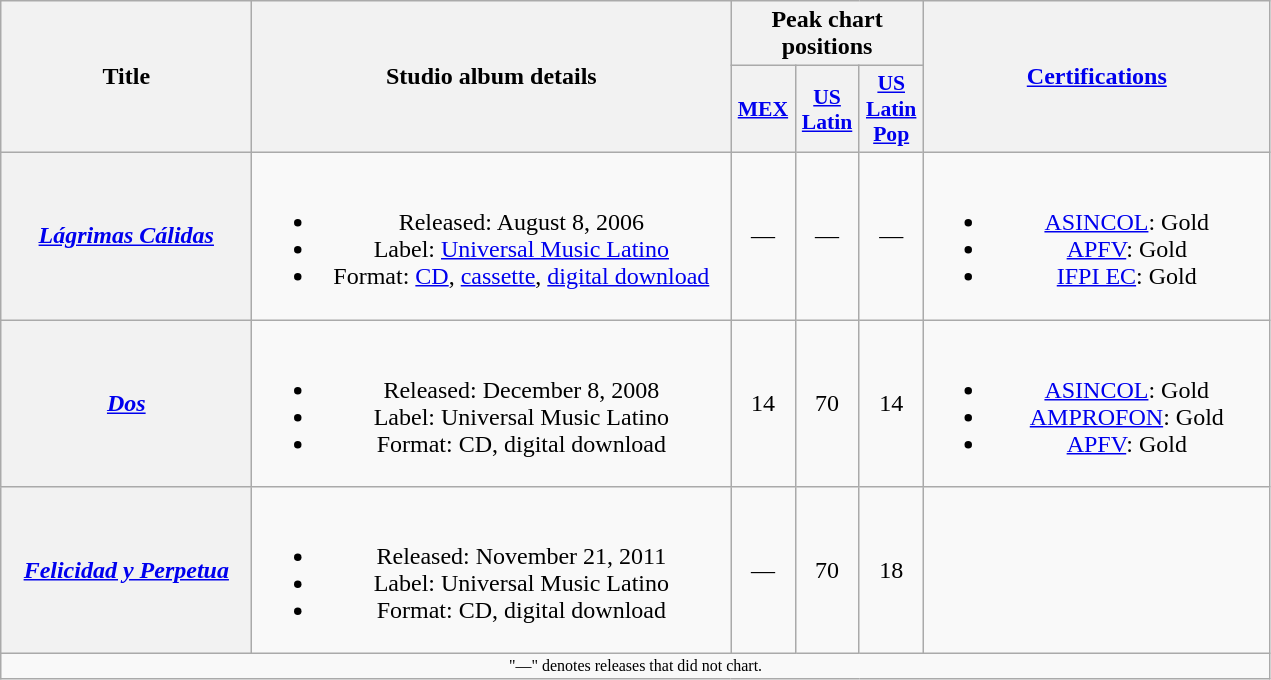<table class="wikitable plainrowheaders" style="text-align:center;">
<tr>
<th scope="col" rowspan="2" style="width:10em;">Title</th>
<th scope="col" rowspan="2" style="width:19.5em;">Studio album details</th>
<th scope="col" colspan="3">Peak chart positions</th>
<th scope="col" rowspan="2" style="width:14em;"><a href='#'>Certifications</a></th>
</tr>
<tr>
<th scope="col" style="width:2.5em;font-size:90%;"><a href='#'>MEX</a><br></th>
<th scope="col" style="width:2.5em;font-size:90%;"><a href='#'>US<br>Latin</a><br></th>
<th scope="col" style="width:2.5em;font-size:90%;"><a href='#'>US<br>Latin Pop</a><br></th>
</tr>
<tr>
<th scope="row"><em><a href='#'>Lágrimas Cálidas</a></em></th>
<td><br><ul><li>Released: August 8, 2006</li><li>Label: <a href='#'>Universal Music Latino</a></li><li>Format: <a href='#'>CD</a>, <a href='#'>cassette</a>, <a href='#'>digital download</a></li></ul></td>
<td>—</td>
<td>—</td>
<td>—</td>
<td><br><ul><li><a href='#'>ASINCOL</a>: Gold</li><li><a href='#'>APFV</a>: Gold</li><li><a href='#'>IFPI EC</a>: Gold</li></ul></td>
</tr>
<tr>
<th scope="row"><em><a href='#'>Dos</a></em></th>
<td><br><ul><li>Released: December 8, 2008</li><li>Label: Universal Music Latino</li><li>Format: CD, digital download</li></ul></td>
<td>14</td>
<td>70</td>
<td>14</td>
<td><br><ul><li><a href='#'>ASINCOL</a>: Gold</li><li><a href='#'>AMPROFON</a>: Gold</li><li><a href='#'>APFV</a>: Gold</li></ul></td>
</tr>
<tr>
<th scope="row"><em><a href='#'>Felicidad y Perpetua</a></em></th>
<td><br><ul><li>Released: November 21, 2011</li><li>Label: Universal Music Latino</li><li>Format: CD, digital download</li></ul></td>
<td>—</td>
<td>70</td>
<td>18</td>
<td></td>
</tr>
<tr>
<td colspan="21" style="text-align:center; font-size:8pt;">"—" denotes releases that did not chart.</td>
</tr>
</table>
